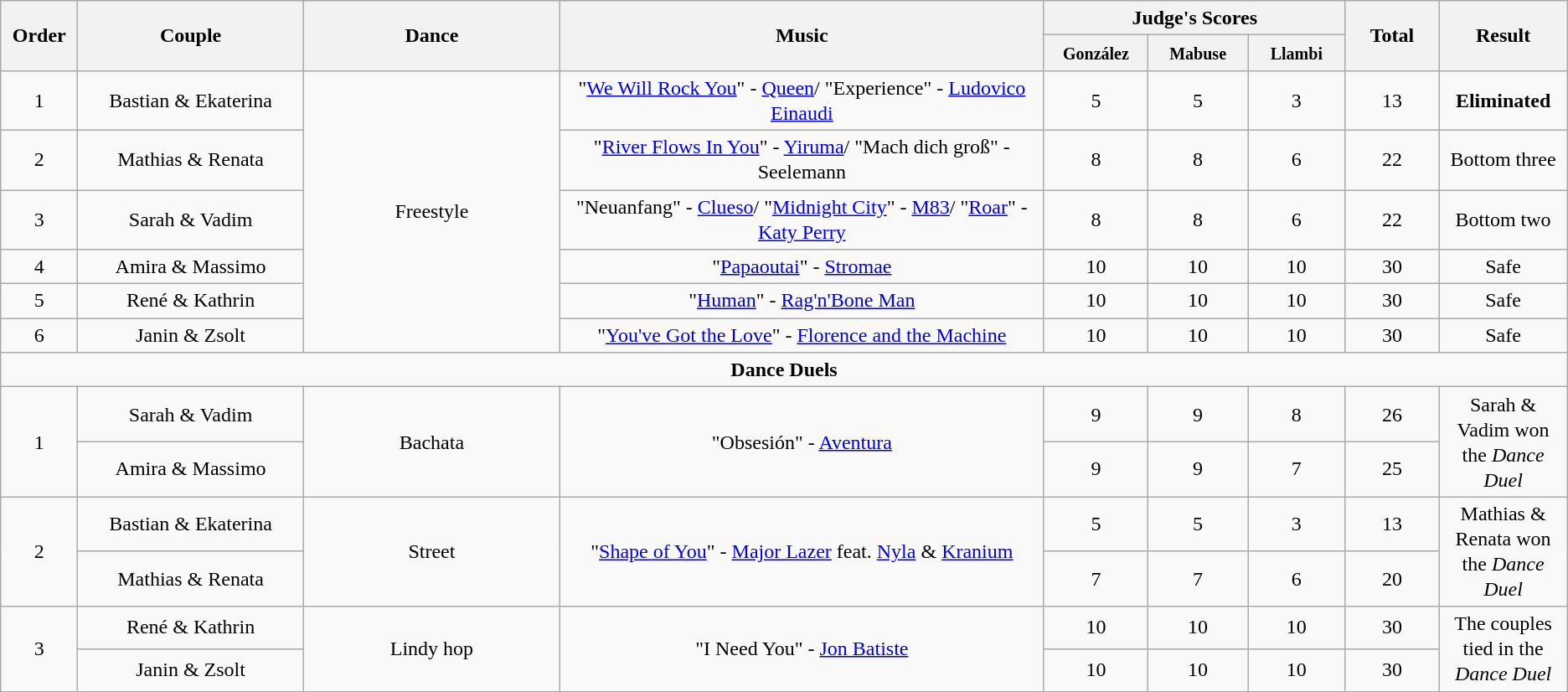<table class="wikitable center sortable" style="text-align:center; font-size:100%; line-height:20px;">
<tr>
<th rowspan="2" style="width: 4em">Order</th>
<th rowspan="2" style="width: 17em">Couple</th>
<th rowspan="2" style="width: 20em">Dance</th>
<th rowspan="2" style="width: 40em">Music</th>
<th colspan="3">Judge's Scores</th>
<th rowspan="2" style="width: 6em">Total</th>
<th rowspan="2" style="width: 7em">Result</th>
</tr>
<tr>
<th style="width: 6em"><small>González</small></th>
<th style="width: 6em"><small>Mabuse</small></th>
<th style="width: 6em"><small>Llambi</small></th>
</tr>
<tr>
<td>1</td>
<td>Bastian & Ekaterina</td>
<td rowspan="6">Freestyle</td>
<td>"<a href='#'>We Will Rock You</a>" - <a href='#'>Queen</a>/ "Experience" - <a href='#'>Ludovico Einaudi</a></td>
<td>5</td>
<td>5</td>
<td>3</td>
<td>13</td>
<td><strong>Eliminated</strong></td>
</tr>
<tr>
<td>2</td>
<td>Mathias & Renata</td>
<td>"<a href='#'>River Flows In You</a>" - <a href='#'>Yiruma</a>/ "Mach dich groß" - Seelemann</td>
<td>8</td>
<td>8</td>
<td>6</td>
<td>22</td>
<td>Bottom three</td>
</tr>
<tr>
<td>3</td>
<td>Sarah & Vadim</td>
<td>"Neuanfang" - <a href='#'>Clueso</a>/ "<a href='#'>Midnight City</a>" - <a href='#'>M83</a>/ "<a href='#'>Roar</a>" - <a href='#'>Katy Perry</a></td>
<td>8</td>
<td>8</td>
<td>6</td>
<td>22</td>
<td>Bottom two</td>
</tr>
<tr>
<td>4</td>
<td>Amira & Massimo</td>
<td>"<a href='#'>Papaoutai</a>" - <a href='#'>Stromae</a></td>
<td>10</td>
<td>10</td>
<td>10</td>
<td>30</td>
<td>Safe</td>
</tr>
<tr>
<td>5</td>
<td>René & Kathrin</td>
<td>"<a href='#'>Human</a>" - <a href='#'>Rag'n'Bone Man</a></td>
<td>10</td>
<td>10</td>
<td>10</td>
<td>30</td>
<td>Safe</td>
</tr>
<tr>
<td>6</td>
<td>Janin & Zsolt</td>
<td>"<a href='#'>You've Got the Love</a>" - <a href='#'>Florence and the Machine</a></td>
<td>10</td>
<td>10</td>
<td>10</td>
<td>30</td>
<td>Safe</td>
</tr>
<tr>
<td colspan="9"><strong>Dance Duels</strong></td>
</tr>
<tr>
<td rowspan="2">1</td>
<td>Sarah & Vadim</td>
<td rowspan="2">Bachata</td>
<td rowspan="2">"Obsesión" - <a href='#'>Aventura</a></td>
<td>9</td>
<td>9</td>
<td>8</td>
<td>26</td>
<td rowspan="2">Sarah & Vadim won the <em>Dance Duel</em></td>
</tr>
<tr>
<td>Amira & Massimo</td>
<td>9</td>
<td>9</td>
<td>7</td>
<td>25</td>
</tr>
<tr>
<td rowspan="2">2</td>
<td>Bastian & Ekaterina</td>
<td rowspan="2">Street</td>
<td rowspan="2">"<a href='#'>Shape of You</a>" - <a href='#'>Major Lazer</a> feat. <a href='#'>Nyla</a> & <a href='#'>Kranium</a></td>
<td>5</td>
<td>5</td>
<td>3</td>
<td>13</td>
<td rowspan="2">Mathias & Renata won the <em>Dance Duel</em></td>
</tr>
<tr>
<td>Mathias & Renata</td>
<td>7</td>
<td>7</td>
<td>6</td>
<td>20</td>
</tr>
<tr>
<td rowspan="2">3</td>
<td>René & Kathrin</td>
<td rowspan="2">Lindy hop</td>
<td rowspan="2">"I Need You" - <a href='#'>Jon Batiste</a></td>
<td>10</td>
<td>10</td>
<td>10</td>
<td>30</td>
<td rowspan="2">The couples tied in the <em>Dance Duel</em></td>
</tr>
<tr>
<td>Janin & Zsolt</td>
<td>10</td>
<td>10</td>
<td>10</td>
<td>30</td>
</tr>
</table>
